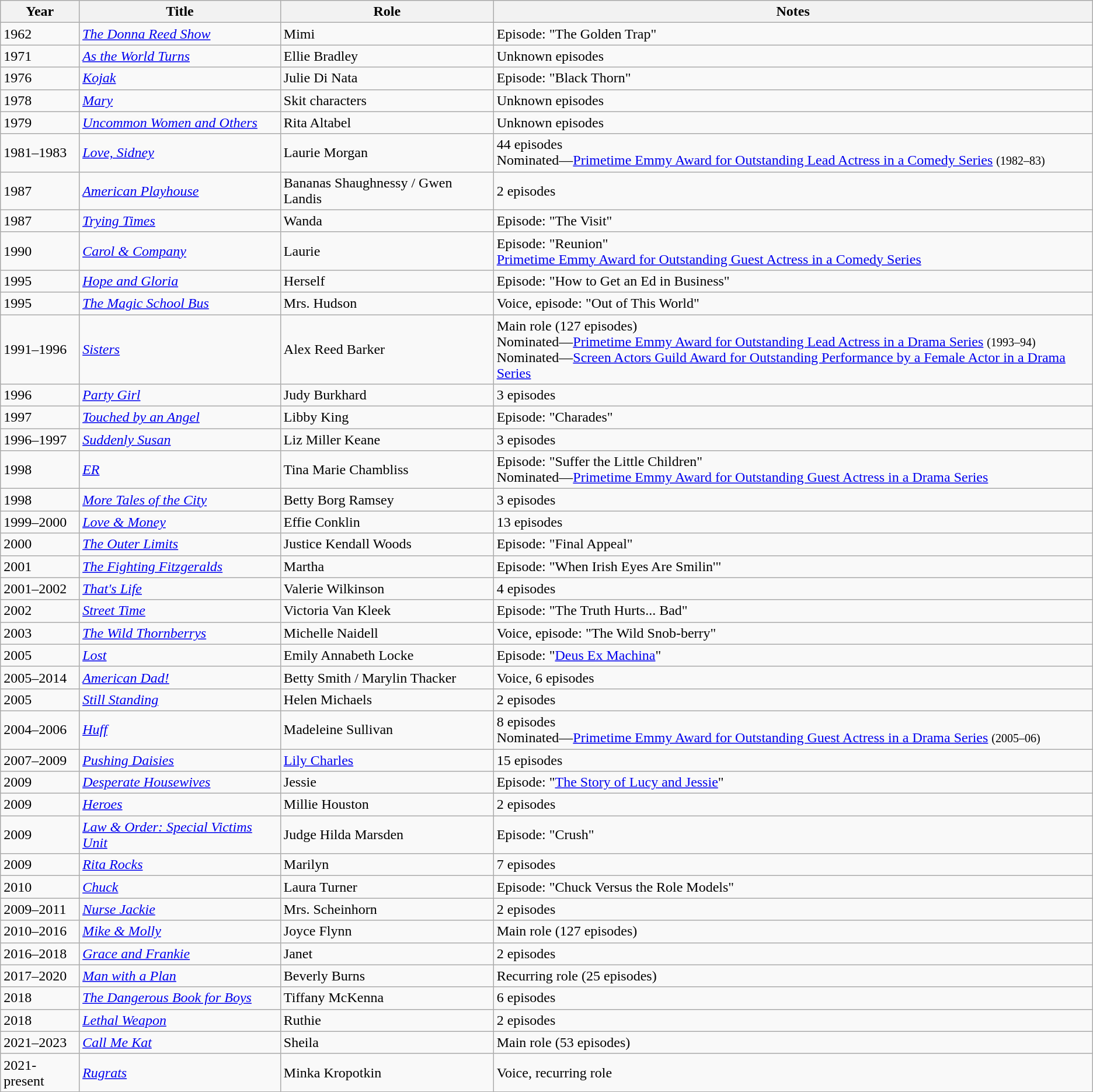<table class="wikitable sortable">
<tr>
<th>Year</th>
<th>Title</th>
<th>Role</th>
<th>Notes</th>
</tr>
<tr>
<td>1962</td>
<td><em><a href='#'>The Donna Reed Show</a></em></td>
<td>Mimi</td>
<td>Episode: "The Golden Trap"</td>
</tr>
<tr>
<td>1971</td>
<td><em><a href='#'>As the World Turns</a></em></td>
<td>Ellie Bradley </td>
<td>Unknown episodes</td>
</tr>
<tr>
<td>1976</td>
<td><em><a href='#'>Kojak</a></em></td>
<td>Julie Di Nata</td>
<td>Episode: "Black Thorn"</td>
</tr>
<tr>
<td>1978</td>
<td><em><a href='#'>Mary</a></em></td>
<td>Skit characters</td>
<td>Unknown episodes</td>
</tr>
<tr>
<td>1979</td>
<td><em><a href='#'>Uncommon Women and Others</a></em></td>
<td>Rita Altabel</td>
<td>Unknown episodes</td>
</tr>
<tr>
<td>1981–1983</td>
<td><em><a href='#'>Love, Sidney</a></em></td>
<td>Laurie Morgan</td>
<td>44 episodes<br>Nominated—<a href='#'>Primetime Emmy Award for Outstanding Lead Actress in a Comedy Series</a> <small>(1982–83)</small></td>
</tr>
<tr>
<td>1987</td>
<td><em><a href='#'>American Playhouse</a></em></td>
<td>Bananas Shaughnessy / Gwen Landis</td>
<td>2 episodes</td>
</tr>
<tr>
<td>1987</td>
<td><em><a href='#'>Trying Times</a></em></td>
<td>Wanda</td>
<td>Episode: "The Visit"</td>
</tr>
<tr>
<td>1990</td>
<td><em><a href='#'>Carol & Company</a></em></td>
<td>Laurie</td>
<td>Episode: "Reunion"<br><a href='#'>Primetime Emmy Award for Outstanding Guest Actress in a Comedy Series</a></td>
</tr>
<tr>
<td>1995</td>
<td><em><a href='#'>Hope and Gloria</a></em></td>
<td>Herself</td>
<td>Episode: "How to Get an Ed in Business"</td>
</tr>
<tr>
<td>1995</td>
<td><em><a href='#'>The Magic School Bus</a></em></td>
<td>Mrs. Hudson</td>
<td>Voice, episode: "Out of This World"</td>
</tr>
<tr>
<td>1991–1996</td>
<td><em><a href='#'>Sisters</a></em></td>
<td>Alex Reed Barker</td>
<td>Main role (127 episodes)<br>Nominated—<a href='#'>Primetime Emmy Award for Outstanding Lead Actress in a Drama Series</a> <small>(1993–94)</small><br>Nominated—<a href='#'>Screen Actors Guild Award for Outstanding Performance by a Female Actor in a Drama Series</a></td>
</tr>
<tr>
<td>1996</td>
<td><em><a href='#'>Party Girl</a></em></td>
<td>Judy Burkhard</td>
<td>3 episodes</td>
</tr>
<tr>
<td>1997</td>
<td><em><a href='#'>Touched by an Angel</a></em></td>
<td>Libby King</td>
<td>Episode: "Charades"</td>
</tr>
<tr>
<td>1996–1997</td>
<td><em><a href='#'>Suddenly Susan</a></em></td>
<td>Liz Miller Keane</td>
<td>3 episodes</td>
</tr>
<tr>
<td>1998</td>
<td><em><a href='#'>ER</a></em></td>
<td>Tina Marie Chambliss</td>
<td>Episode: "Suffer the Little Children"<br>Nominated—<a href='#'>Primetime Emmy Award for Outstanding Guest Actress in a Drama Series</a></td>
</tr>
<tr>
<td>1998</td>
<td><em><a href='#'>More Tales of the City</a></em></td>
<td>Betty Borg Ramsey</td>
<td>3 episodes</td>
</tr>
<tr>
<td>1999–2000</td>
<td><em><a href='#'>Love & Money</a></em></td>
<td>Effie Conklin</td>
<td>13 episodes</td>
</tr>
<tr>
<td>2000</td>
<td><em><a href='#'>The Outer Limits</a></em></td>
<td>Justice Kendall Woods</td>
<td>Episode: "Final Appeal"</td>
</tr>
<tr>
<td>2001</td>
<td><em><a href='#'>The Fighting Fitzgeralds</a></em></td>
<td>Martha</td>
<td>Episode: "When Irish Eyes Are Smilin'"</td>
</tr>
<tr>
<td>2001–2002</td>
<td><em><a href='#'>That's Life</a></em></td>
<td>Valerie Wilkinson</td>
<td>4 episodes</td>
</tr>
<tr>
<td>2002</td>
<td><em><a href='#'>Street Time</a></em></td>
<td>Victoria Van Kleek</td>
<td>Episode: "The Truth Hurts... Bad"</td>
</tr>
<tr>
<td>2003</td>
<td><em><a href='#'>The Wild Thornberrys</a></em></td>
<td>Michelle Naidell</td>
<td>Voice, episode: "The Wild Snob-berry"</td>
</tr>
<tr>
<td>2005</td>
<td><em><a href='#'>Lost</a></em></td>
<td>Emily Annabeth Locke</td>
<td>Episode: "<a href='#'>Deus Ex Machina</a>"</td>
</tr>
<tr>
<td>2005–2014</td>
<td><em><a href='#'>American Dad!</a></em></td>
<td>Betty Smith / Marylin Thacker</td>
<td>Voice, 6 episodes</td>
</tr>
<tr>
<td>2005</td>
<td><em><a href='#'>Still Standing</a></em></td>
<td>Helen Michaels</td>
<td>2 episodes</td>
</tr>
<tr>
<td>2004–2006</td>
<td><em><a href='#'>Huff</a></em></td>
<td>Madeleine Sullivan</td>
<td>8 episodes<br>Nominated—<a href='#'>Primetime Emmy Award for Outstanding Guest Actress in a Drama Series</a> <small>(2005–06)</small></td>
</tr>
<tr>
<td>2007–2009</td>
<td><em><a href='#'>Pushing Daisies</a></em></td>
<td><a href='#'>Lily Charles</a></td>
<td>15 episodes</td>
</tr>
<tr>
<td>2009</td>
<td><em><a href='#'>Desperate Housewives</a></em></td>
<td>Jessie</td>
<td>Episode: "<a href='#'>The Story of Lucy and Jessie</a>"</td>
</tr>
<tr>
<td>2009</td>
<td><em><a href='#'>Heroes</a></em></td>
<td>Millie Houston</td>
<td>2 episodes</td>
</tr>
<tr>
<td>2009</td>
<td><em><a href='#'>Law & Order: Special Victims Unit</a></em></td>
<td>Judge Hilda Marsden</td>
<td>Episode: "Crush"</td>
</tr>
<tr>
<td>2009</td>
<td><em><a href='#'>Rita Rocks</a></em></td>
<td>Marilyn</td>
<td>7 episodes</td>
</tr>
<tr>
<td>2010</td>
<td><em><a href='#'>Chuck</a></em></td>
<td>Laura Turner</td>
<td>Episode: "Chuck Versus the Role Models"</td>
</tr>
<tr>
<td>2009–2011</td>
<td><em><a href='#'>Nurse Jackie</a></em></td>
<td>Mrs. Scheinhorn</td>
<td>2 episodes</td>
</tr>
<tr>
<td>2010–2016</td>
<td><em><a href='#'>Mike & Molly</a></em></td>
<td>Joyce Flynn</td>
<td>Main role (127 episodes)</td>
</tr>
<tr>
<td>2016–2018</td>
<td><em><a href='#'>Grace and Frankie</a></em></td>
<td>Janet</td>
<td>2 episodes</td>
</tr>
<tr>
<td>2017–2020</td>
<td><em><a href='#'>Man with a Plan</a></em></td>
<td>Beverly Burns</td>
<td>Recurring role (25 episodes)</td>
</tr>
<tr>
<td>2018</td>
<td><em><a href='#'>The Dangerous Book for Boys</a></em></td>
<td>Tiffany McKenna</td>
<td>6 episodes</td>
</tr>
<tr>
<td>2018</td>
<td><em><a href='#'>Lethal Weapon</a></em></td>
<td>Ruthie</td>
<td>2 episodes</td>
</tr>
<tr>
<td>2021–2023</td>
<td><em><a href='#'>Call Me Kat</a></em></td>
<td>Sheila</td>
<td>Main role (53 episodes)</td>
</tr>
<tr>
<td>2021-present</td>
<td><em><a href='#'>Rugrats</a></em></td>
<td>Minka Kropotkin</td>
<td>Voice, recurring role</td>
</tr>
</table>
